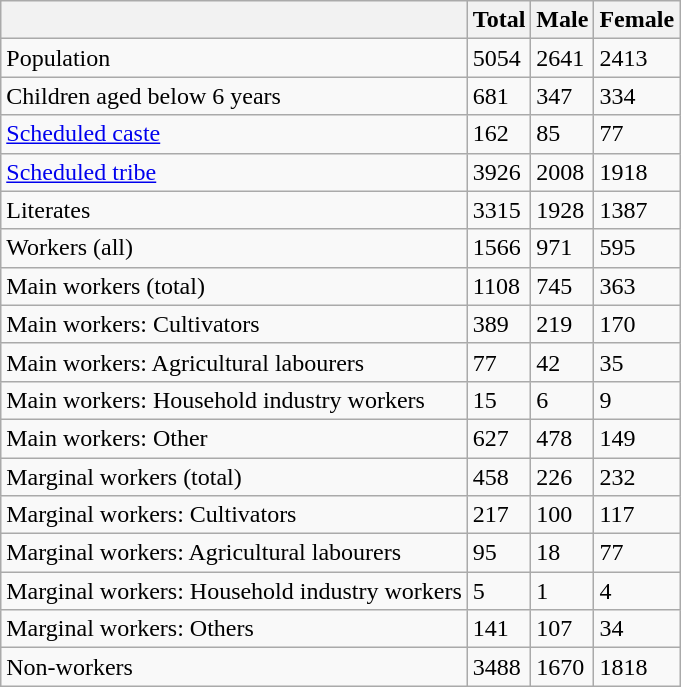<table class="wikitable sortable">
<tr>
<th></th>
<th>Total</th>
<th>Male</th>
<th>Female</th>
</tr>
<tr>
<td>Population</td>
<td>5054</td>
<td>2641</td>
<td>2413</td>
</tr>
<tr>
<td>Children aged below 6 years</td>
<td>681</td>
<td>347</td>
<td>334</td>
</tr>
<tr>
<td><a href='#'>Scheduled caste</a></td>
<td>162</td>
<td>85</td>
<td>77</td>
</tr>
<tr>
<td><a href='#'>Scheduled tribe</a></td>
<td>3926</td>
<td>2008</td>
<td>1918</td>
</tr>
<tr>
<td>Literates</td>
<td>3315</td>
<td>1928</td>
<td>1387</td>
</tr>
<tr>
<td>Workers (all)</td>
<td>1566</td>
<td>971</td>
<td>595</td>
</tr>
<tr>
<td>Main workers (total)</td>
<td>1108</td>
<td>745</td>
<td>363</td>
</tr>
<tr>
<td>Main workers: Cultivators</td>
<td>389</td>
<td>219</td>
<td>170</td>
</tr>
<tr>
<td>Main workers: Agricultural labourers</td>
<td>77</td>
<td>42</td>
<td>35</td>
</tr>
<tr>
<td>Main workers: Household industry workers</td>
<td>15</td>
<td>6</td>
<td>9</td>
</tr>
<tr>
<td>Main workers: Other</td>
<td>627</td>
<td>478</td>
<td>149</td>
</tr>
<tr>
<td>Marginal workers (total)</td>
<td>458</td>
<td>226</td>
<td>232</td>
</tr>
<tr>
<td>Marginal workers: Cultivators</td>
<td>217</td>
<td>100</td>
<td>117</td>
</tr>
<tr>
<td>Marginal workers: Agricultural labourers</td>
<td>95</td>
<td>18</td>
<td>77</td>
</tr>
<tr>
<td>Marginal workers: Household industry workers</td>
<td>5</td>
<td>1</td>
<td>4</td>
</tr>
<tr>
<td>Marginal workers: Others</td>
<td>141</td>
<td>107</td>
<td>34</td>
</tr>
<tr>
<td>Non-workers</td>
<td>3488</td>
<td>1670</td>
<td>1818</td>
</tr>
</table>
